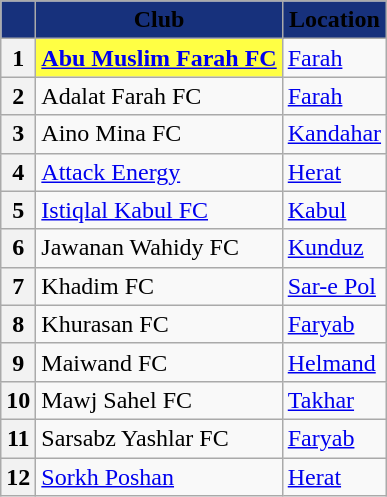<table class="wikitable sortable" style="text-align:left">
<tr>
<th style="background:#17317c;"></th>
<th style="background:#17317c;"><span>Club</span></th>
<th style="background:#17317c;"><span>Location</span></th>
</tr>
<tr>
<th>1</th>
<td bgcolor=#ffff44><strong><a href='#'>Abu Muslim Farah FC</a></strong></td>
<td><a href='#'>Farah</a></td>
</tr>
<tr>
<th>2</th>
<td>Adalat Farah FC</td>
<td><a href='#'>Farah</a></td>
</tr>
<tr>
<th>3</th>
<td>Aino Mina FC</td>
<td><a href='#'>Kandahar</a></td>
</tr>
<tr>
<th>4</th>
<td><a href='#'>Attack Energy</a></td>
<td><a href='#'>Herat</a></td>
</tr>
<tr>
<th>5</th>
<td><a href='#'>Istiqlal Kabul FC</a></td>
<td><a href='#'>Kabul</a></td>
</tr>
<tr>
<th>6</th>
<td>Jawanan Wahidy FC</td>
<td><a href='#'>Kunduz</a></td>
</tr>
<tr>
<th>7</th>
<td>Khadim FC</td>
<td><a href='#'>Sar-e Pol</a></td>
</tr>
<tr>
<th>8</th>
<td>Khurasan FC</td>
<td><a href='#'>Faryab</a></td>
</tr>
<tr>
<th>9</th>
<td>Maiwand FC</td>
<td><a href='#'>Helmand</a></td>
</tr>
<tr>
<th>10</th>
<td>Mawj Sahel FC</td>
<td><a href='#'>Takhar</a></td>
</tr>
<tr>
<th>11</th>
<td>Sarsabz Yashlar FC</td>
<td><a href='#'>Faryab</a></td>
</tr>
<tr>
<th>12</th>
<td><a href='#'>Sorkh Poshan</a></td>
<td><a href='#'>Herat</a></td>
</tr>
</table>
